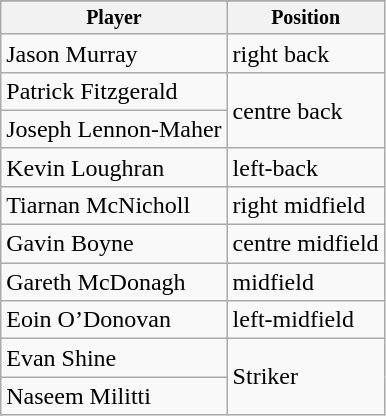<table class="wikitable">
<tr>
</tr>
<tr style="font-size:10pt;font-weight:bold">
<th>Player</th>
<th>Position</th>
</tr>
<tr>
<td>Jason Murray</td>
<td>right back</td>
</tr>
<tr>
<td>Patrick Fitzgerald</td>
<td rowspan=2>centre back</td>
</tr>
<tr>
<td>Joseph Lennon-Maher</td>
</tr>
<tr>
<td>Kevin Loughran</td>
<td>left-back</td>
</tr>
<tr>
<td>Tiarnan McNicholl</td>
<td>right midfield</td>
</tr>
<tr>
<td>Gavin Boyne</td>
<td>centre midfield</td>
</tr>
<tr>
<td>Gareth McDonagh</td>
<td>midfield</td>
</tr>
<tr>
<td>Eoin O’Donovan</td>
<td>left-midfield</td>
</tr>
<tr>
<td>Evan Shine</td>
<td rowspan=2>Striker</td>
</tr>
<tr>
<td>Naseem Militti</td>
</tr>
</table>
